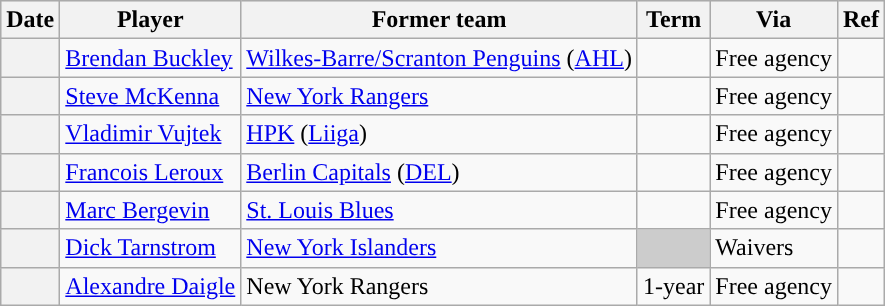<table class="wikitable plainrowheaders">
<tr style="background:#ddd; text-align:center;">
<th>Date</th>
<th>Player</th>
<th>Former team</th>
<th>Term</th>
<th>Via</th>
<th>Ref</th>
</tr>
<tr>
<th scope="row"></th>
<td><a href='#'>Brendan Buckley</a></td>
<td><a href='#'>Wilkes-Barre/Scranton Penguins</a> (<a href='#'>AHL</a>)</td>
<td></td>
<td>Free agency</td>
<td></td>
</tr>
<tr>
<th scope="row"></th>
<td><a href='#'>Steve McKenna</a></td>
<td><a href='#'>New York Rangers</a></td>
<td></td>
<td>Free agency</td>
<td></td>
</tr>
<tr>
<th scope="row"></th>
<td><a href='#'>Vladimir Vujtek</a></td>
<td><a href='#'>HPK</a> (<a href='#'>Liiga</a>)</td>
<td></td>
<td>Free agency</td>
<td></td>
</tr>
<tr>
<th scope="row"></th>
<td><a href='#'>Francois Leroux</a></td>
<td><a href='#'>Berlin Capitals</a> (<a href='#'>DEL</a>)</td>
<td></td>
<td>Free agency</td>
<td></td>
</tr>
<tr>
<th scope="row"></th>
<td><a href='#'>Marc Bergevin</a></td>
<td><a href='#'>St. Louis Blues</a></td>
<td></td>
<td>Free agency</td>
<td></td>
</tr>
<tr>
<th scope="row"></th>
<td><a href='#'>Dick Tarnstrom</a></td>
<td><a href='#'>New York Islanders</a></td>
<td style="background:#ccc"></td>
<td>Waivers</td>
<td></td>
</tr>
<tr>
<th scope="row"></th>
<td><a href='#'>Alexandre Daigle</a></td>
<td>New York Rangers</td>
<td>1-year</td>
<td>Free agency</td>
<td></td>
</tr>
</table>
